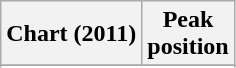<table class="wikitable sortable plainrowheaders" style="text-align:center">
<tr>
<th>Chart (2011)</th>
<th>Peak<br>position</th>
</tr>
<tr>
</tr>
<tr>
</tr>
</table>
